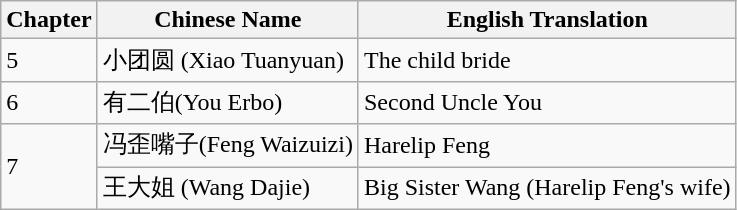<table class="wikitable">
<tr>
<th>Chapter</th>
<th>Chinese Name</th>
<th>English Translation</th>
</tr>
<tr>
<td>5</td>
<td>小团圆 (Xiao Tuanyuan)</td>
<td>The child bride</td>
</tr>
<tr>
<td>6</td>
<td>有二伯(You Erbo)</td>
<td>Second Uncle You</td>
</tr>
<tr>
<td rowspan="2">7</td>
<td>冯歪嘴子(Feng Waizuizi)</td>
<td>Harelip Feng</td>
</tr>
<tr>
<td>王大姐 (Wang Dajie)</td>
<td>Big Sister Wang (Harelip Feng's wife)</td>
</tr>
</table>
